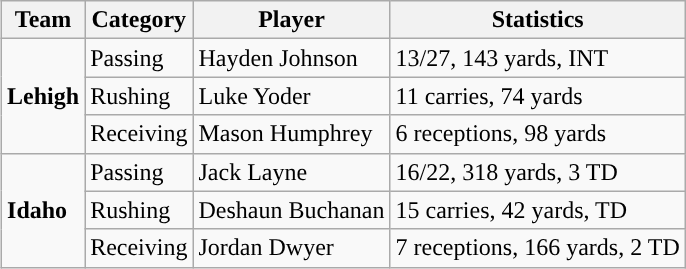<table class="wikitable" style="float: right;">
<tr>
<th>Team</th>
<th>Category</th>
<th>Player</th>
<th>Statistics</th>
</tr>
<tr>
<td rowspan=3><strong>Lehigh</strong></td>
<td>Passing</td>
<td>Hayden Johnson</td>
<td>13/27, 143 yards, INT</td>
</tr>
<tr>
<td>Rushing</td>
<td>Luke Yoder</td>
<td>11 carries, 74 yards</td>
</tr>
<tr>
<td>Receiving</td>
<td>Mason Humphrey</td>
<td>6 receptions, 98 yards</td>
</tr>
<tr>
<td rowspan=3><strong>Idaho</strong></td>
<td>Passing</td>
<td>Jack Layne</td>
<td>16/22, 318 yards, 3 TD</td>
</tr>
<tr>
<td>Rushing</td>
<td>Deshaun Buchanan</td>
<td>15 carries, 42 yards, TD</td>
</tr>
<tr>
<td>Receiving</td>
<td>Jordan Dwyer</td>
<td>7 receptions, 166 yards, 2 TD</td>
</tr>
</table>
